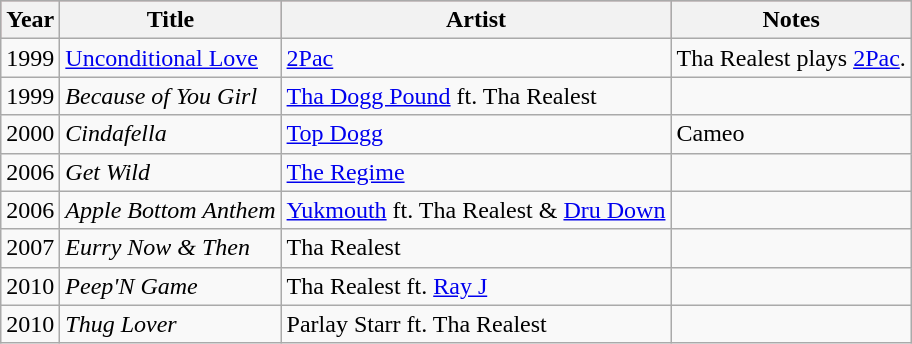<table class="wikitable">
<tr bgcolor="#C4879">
<th>Year</th>
<th>Title</th>
<th>Artist</th>
<th>Notes</th>
</tr>
<tr>
<td rowspan="1">1999</td>
<td><a href='#'>Unconditional Love</a></td>
<td><a href='#'>2Pac</a></td>
<td>Tha Realest plays <a href='#'>2Pac</a>.</td>
</tr>
<tr>
<td rowspan="1">1999</td>
<td><em>Because of You Girl</em></td>
<td><a href='#'>Tha Dogg Pound</a> ft. Tha Realest</td>
<td></td>
</tr>
<tr>
<td rowspan="1">2000</td>
<td><em>Cindafella </em></td>
<td><a href='#'>Top Dogg</a></td>
<td>Cameo</td>
</tr>
<tr>
<td rowspan="1">2006</td>
<td><em>Get Wild </em></td>
<td><a href='#'>The Regime</a></td>
<td></td>
</tr>
<tr>
<td rowspan="1">2006</td>
<td><em>Apple Bottom Anthem </em></td>
<td><a href='#'>Yukmouth</a> ft. Tha Realest & <a href='#'>Dru Down</a></td>
<td></td>
</tr>
<tr>
<td rowspan="1">2007</td>
<td><em>Eurry Now & Then</em></td>
<td>Tha Realest</td>
<td></td>
</tr>
<tr>
<td rowspan="1">2010</td>
<td><em>Peep'N Game</em></td>
<td>Tha Realest ft. <a href='#'>Ray J</a></td>
<td></td>
</tr>
<tr>
<td rowspan="1">2010</td>
<td><em>Thug Lover</em></td>
<td>Parlay Starr ft. Tha Realest</td>
<td></td>
</tr>
</table>
